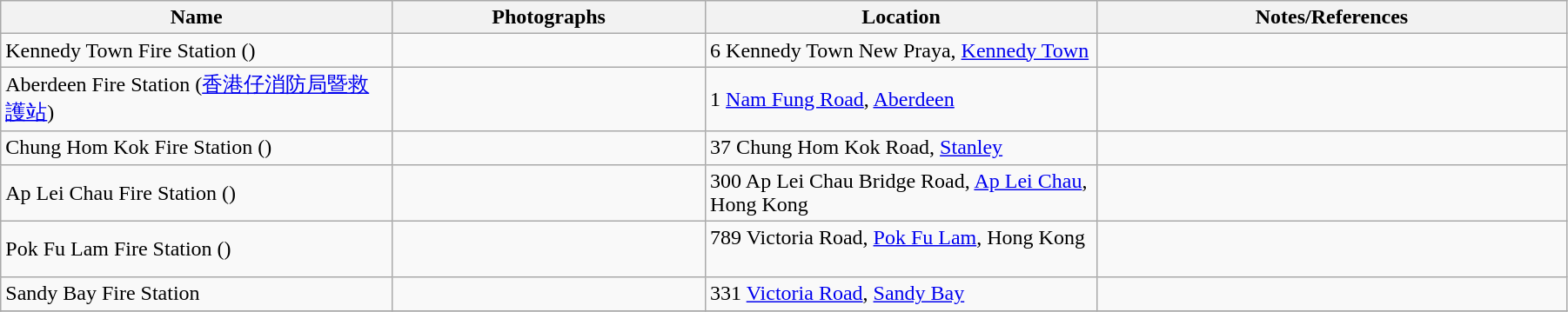<table class="wikitable sortable" style="width:95%">
<tr>
<th width="25%">Name</th>
<th width="20%">Photographs</th>
<th width="25%">Location</th>
<th width="30%">Notes/References</th>
</tr>
<tr>
<td>Kennedy Town Fire Station ()</td>
<td></td>
<td>6 Kennedy Town New Praya, <a href='#'>Kennedy Town</a></td>
<td></td>
</tr>
<tr>
<td>Aberdeen Fire Station (<a href='#'>香港仔消防局暨救護站</a>)</td>
<td></td>
<td>1 <a href='#'>Nam Fung Road</a>, <a href='#'>Aberdeen</a><br></td>
<td></td>
</tr>
<tr>
<td>Chung Hom Kok Fire Station ()</td>
<td></td>
<td>37 Chung Hom Kok Road, <a href='#'>Stanley</a><br></td>
<td></td>
</tr>
<tr>
<td>Ap Lei Chau Fire Station ()</td>
<td></td>
<td>300 Ap Lei Chau Bridge Road, <a href='#'>Ap Lei Chau</a>, Hong Kong</td>
<td></td>
</tr>
<tr>
<td>Pok Fu Lam Fire Station ()</td>
<td></td>
<td>789 Victoria Road, <a href='#'>Pok Fu Lam</a>, Hong Kong<br><br></td>
<td></td>
</tr>
<tr>
<td>Sandy Bay Fire Station</td>
<td></td>
<td>331 <a href='#'>Victoria Road</a>, <a href='#'>Sandy Bay</a></td>
<td></td>
</tr>
<tr>
</tr>
</table>
